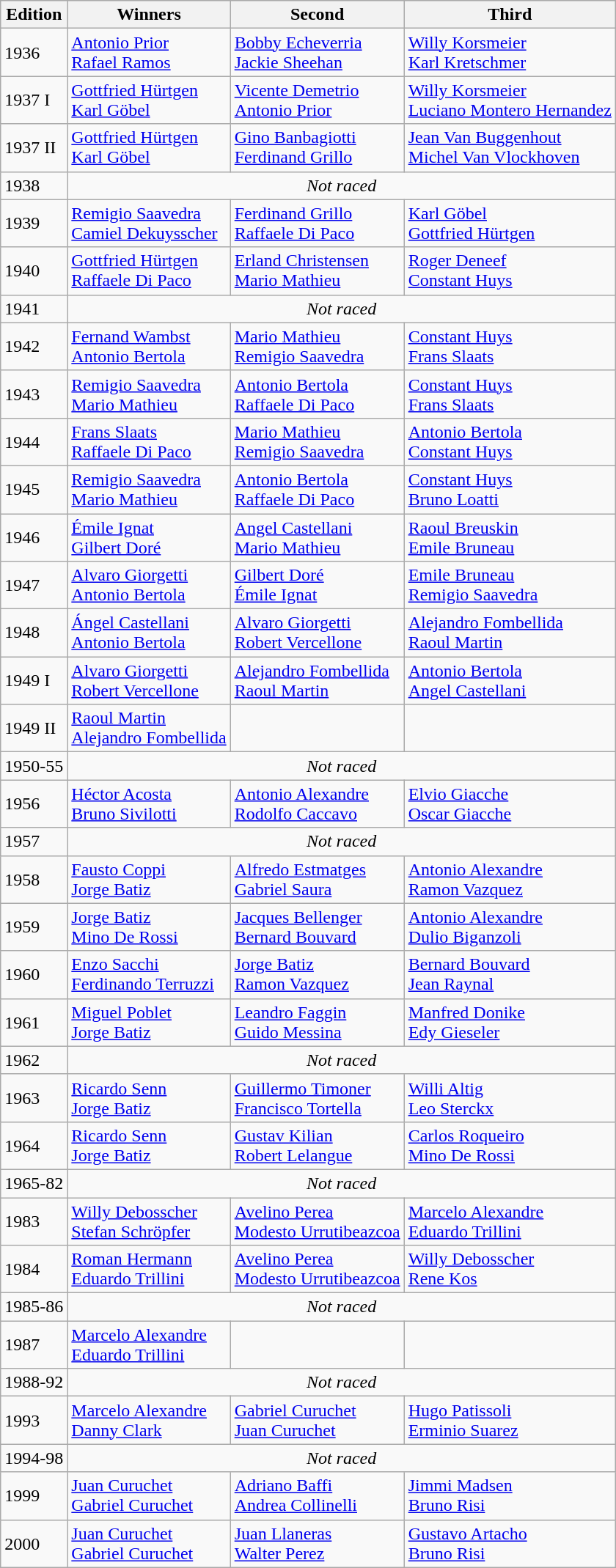<table class="wikitable">
<tr style="background:#efefef;">
<th>Edition</th>
<th>Winners</th>
<th>Second</th>
<th>Third</th>
</tr>
<tr>
<td>1936</td>
<td> <a href='#'>Antonio Prior</a> <br>  <a href='#'>Rafael Ramos</a></td>
<td> <a href='#'>Bobby Echeverria</a> <br>  <a href='#'>Jackie Sheehan</a></td>
<td> <a href='#'>Willy Korsmeier</a> <br>  <a href='#'>Karl Kretschmer</a></td>
</tr>
<tr>
<td>1937 I</td>
<td> <a href='#'>Gottfried Hürtgen</a> <br>  <a href='#'>Karl Göbel</a></td>
<td> <a href='#'>Vicente Demetrio</a> <br>  <a href='#'>Antonio Prior</a></td>
<td> <a href='#'>Willy Korsmeier</a> <br>  <a href='#'>Luciano Montero Hernandez</a></td>
</tr>
<tr>
<td>1937 II</td>
<td> <a href='#'>Gottfried Hürtgen</a> <br>  <a href='#'>Karl Göbel</a></td>
<td> <a href='#'>Gino Banbagiotti</a> <br>  <a href='#'>Ferdinand Grillo</a></td>
<td> <a href='#'>Jean Van Buggenhout</a> <br>  <a href='#'>Michel Van Vlockhoven</a></td>
</tr>
<tr>
<td>1938</td>
<td colspan=3 align=center><em>Not raced</em></td>
</tr>
<tr>
<td>1939</td>
<td> <a href='#'>Remigio Saavedra</a> <br>  <a href='#'>Camiel Dekuysscher</a></td>
<td> <a href='#'>Ferdinand Grillo</a> <br>  <a href='#'>Raffaele Di Paco</a></td>
<td> <a href='#'>Karl Göbel</a> <br>  <a href='#'>Gottfried Hürtgen</a></td>
</tr>
<tr>
<td>1940</td>
<td> <a href='#'>Gottfried Hürtgen</a> <br>  <a href='#'>Raffaele Di Paco</a></td>
<td> <a href='#'>Erland Christensen</a> <br>  <a href='#'>Mario Mathieu</a></td>
<td> <a href='#'>Roger Deneef</a> <br>  <a href='#'>Constant Huys</a></td>
</tr>
<tr>
<td>1941</td>
<td colspan=3 align=center><em>Not raced</em></td>
</tr>
<tr>
<td>1942</td>
<td> <a href='#'>Fernand Wambst</a> <br>  <a href='#'>Antonio Bertola</a></td>
<td> <a href='#'>Mario Mathieu</a> <br>  <a href='#'>Remigio Saavedra</a></td>
<td> <a href='#'>Constant Huys</a> <br>  <a href='#'>Frans Slaats</a></td>
</tr>
<tr>
<td>1943</td>
<td> <a href='#'>Remigio Saavedra</a> <br>  <a href='#'>Mario Mathieu</a></td>
<td> <a href='#'>Antonio Bertola</a> <br>  <a href='#'>Raffaele Di Paco</a></td>
<td> <a href='#'>Constant Huys</a> <br>  <a href='#'>Frans Slaats</a></td>
</tr>
<tr>
<td>1944</td>
<td> <a href='#'>Frans Slaats</a> <br>  <a href='#'>Raffaele Di Paco</a></td>
<td> <a href='#'>Mario Mathieu</a> <br>  <a href='#'>Remigio Saavedra</a></td>
<td> <a href='#'>Antonio Bertola</a> <br>  <a href='#'>Constant Huys</a></td>
</tr>
<tr>
<td>1945</td>
<td> <a href='#'>Remigio Saavedra</a> <br>  <a href='#'>Mario Mathieu</a></td>
<td> <a href='#'>Antonio Bertola</a> <br>  <a href='#'>Raffaele Di Paco</a></td>
<td> <a href='#'>Constant Huys</a> <br>  <a href='#'>Bruno Loatti</a></td>
</tr>
<tr>
<td>1946</td>
<td> <a href='#'>Émile Ignat</a> <br>  <a href='#'>Gilbert Doré</a></td>
<td> <a href='#'>Angel Castellani</a> <br>  <a href='#'>Mario Mathieu</a></td>
<td> <a href='#'>Raoul Breuskin</a> <br>  <a href='#'>Emile Bruneau</a></td>
</tr>
<tr>
<td>1947</td>
<td> <a href='#'>Alvaro Giorgetti</a> <br>  <a href='#'>Antonio Bertola</a></td>
<td> <a href='#'>Gilbert Doré</a> <br>  <a href='#'>Émile Ignat</a></td>
<td> <a href='#'>Emile Bruneau</a> <br>  <a href='#'>Remigio Saavedra</a></td>
</tr>
<tr>
<td>1948</td>
<td> <a href='#'>Ángel Castellani</a> <br>  <a href='#'>Antonio Bertola</a></td>
<td> <a href='#'>Alvaro Giorgetti</a> <br>  <a href='#'>Robert Vercellone</a></td>
<td> <a href='#'>Alejandro Fombellida</a> <br>  <a href='#'>Raoul Martin</a></td>
</tr>
<tr>
<td>1949 I</td>
<td> <a href='#'>Alvaro Giorgetti</a> <br>  <a href='#'>Robert Vercellone</a></td>
<td> <a href='#'>Alejandro Fombellida</a> <br>  <a href='#'>Raoul Martin</a></td>
<td> <a href='#'>Antonio Bertola</a> <br>  <a href='#'>Angel Castellani</a></td>
</tr>
<tr>
<td>1949 II</td>
<td> <a href='#'>Raoul Martin</a> <br>  <a href='#'>Alejandro Fombellida</a></td>
<td></td>
<td></td>
</tr>
<tr>
<td>1950-55</td>
<td colspan=3 align=center><em>Not raced</em></td>
</tr>
<tr>
<td>1956</td>
<td> <a href='#'>Héctor Acosta</a> <br>  <a href='#'>Bruno Sivilotti</a></td>
<td> <a href='#'>Antonio Alexandre</a> <br>  <a href='#'>Rodolfo Caccavo</a></td>
<td> <a href='#'>Elvio Giacche</a> <br>  <a href='#'>Oscar Giacche</a></td>
</tr>
<tr>
<td>1957</td>
<td colspan=3 align=center><em>Not raced</em></td>
</tr>
<tr>
<td>1958</td>
<td> <a href='#'>Fausto Coppi</a> <br>  <a href='#'>Jorge Batiz</a></td>
<td> <a href='#'>Alfredo Estmatges</a> <br>  <a href='#'>Gabriel Saura</a></td>
<td> <a href='#'>Antonio Alexandre</a> <br>  <a href='#'>Ramon Vazquez</a></td>
</tr>
<tr>
<td>1959</td>
<td> <a href='#'>Jorge Batiz</a> <br>  <a href='#'>Mino De Rossi</a></td>
<td> <a href='#'>Jacques Bellenger</a> <br>  <a href='#'>Bernard Bouvard</a></td>
<td> <a href='#'>Antonio Alexandre</a> <br>  <a href='#'>Dulio Biganzoli</a></td>
</tr>
<tr>
<td>1960</td>
<td> <a href='#'>Enzo Sacchi</a> <br>  <a href='#'>Ferdinando Terruzzi</a></td>
<td> <a href='#'>Jorge Batiz</a> <br>  <a href='#'>Ramon Vazquez</a></td>
<td> <a href='#'>Bernard Bouvard</a> <br>  <a href='#'>Jean Raynal</a></td>
</tr>
<tr>
<td>1961</td>
<td> <a href='#'>Miguel Poblet</a> <br>  <a href='#'>Jorge Batiz</a></td>
<td> <a href='#'>Leandro Faggin</a> <br>  <a href='#'>Guido Messina</a></td>
<td> <a href='#'>Manfred Donike</a> <br>  <a href='#'>Edy Gieseler</a></td>
</tr>
<tr>
<td>1962</td>
<td colspan=3 align=center><em>Not raced</em></td>
</tr>
<tr>
<td>1963</td>
<td> <a href='#'>Ricardo Senn</a> <br>  <a href='#'>Jorge Batiz</a></td>
<td> <a href='#'>Guillermo Timoner</a> <br>  <a href='#'>Francisco Tortella</a></td>
<td> <a href='#'>Willi Altig</a> <br>  <a href='#'>Leo Sterckx</a></td>
</tr>
<tr>
<td>1964</td>
<td> <a href='#'>Ricardo Senn</a> <br>  <a href='#'>Jorge Batiz</a></td>
<td> <a href='#'>Gustav Kilian</a> <br>  <a href='#'>Robert Lelangue</a></td>
<td> <a href='#'>Carlos Roqueiro</a> <br>  <a href='#'>Mino De Rossi</a></td>
</tr>
<tr>
<td>1965-82</td>
<td colspan=3 align=center><em>Not raced</em></td>
</tr>
<tr>
<td>1983</td>
<td> <a href='#'>Willy Debosscher</a> <br>  <a href='#'>Stefan Schröpfer</a></td>
<td> <a href='#'>Avelino Perea</a> <br>  <a href='#'>Modesto Urrutibeazcoa</a></td>
<td> <a href='#'>Marcelo Alexandre</a> <br>  <a href='#'>Eduardo Trillini</a></td>
</tr>
<tr>
<td>1984</td>
<td> <a href='#'>Roman Hermann</a> <br>  <a href='#'>Eduardo Trillini</a></td>
<td> <a href='#'>Avelino Perea</a> <br>  <a href='#'>Modesto Urrutibeazcoa</a></td>
<td> <a href='#'>Willy Debosscher</a> <br>  <a href='#'>Rene Kos</a></td>
</tr>
<tr>
<td>1985-86</td>
<td colspan=3 align=center><em>Not raced</em></td>
</tr>
<tr>
<td>1987</td>
<td> <a href='#'>Marcelo Alexandre</a> <br>  <a href='#'>Eduardo Trillini</a></td>
<td></td>
<td></td>
</tr>
<tr>
<td>1988-92</td>
<td colspan=3 align=center><em>Not raced</em></td>
</tr>
<tr>
<td>1993</td>
<td> <a href='#'>Marcelo Alexandre</a> <br>  <a href='#'>Danny Clark</a></td>
<td> <a href='#'>Gabriel Curuchet</a> <br>  <a href='#'>Juan Curuchet</a></td>
<td> <a href='#'>Hugo Patissoli</a> <br>  <a href='#'>Erminio Suarez</a></td>
</tr>
<tr>
<td>1994-98</td>
<td colspan=3 align=center><em>Not raced</em></td>
</tr>
<tr>
<td>1999</td>
<td> <a href='#'>Juan Curuchet</a> <br>  <a href='#'>Gabriel Curuchet</a></td>
<td> <a href='#'>Adriano Baffi</a> <br>  <a href='#'>Andrea Collinelli</a></td>
<td> <a href='#'>Jimmi Madsen</a> <br>  <a href='#'>Bruno Risi</a></td>
</tr>
<tr>
<td>2000</td>
<td> <a href='#'>Juan Curuchet</a> <br>  <a href='#'>Gabriel Curuchet</a></td>
<td> <a href='#'>Juan Llaneras</a> <br>  <a href='#'>Walter Perez</a></td>
<td> <a href='#'>Gustavo Artacho</a> <br>  <a href='#'>Bruno Risi</a></td>
</tr>
</table>
